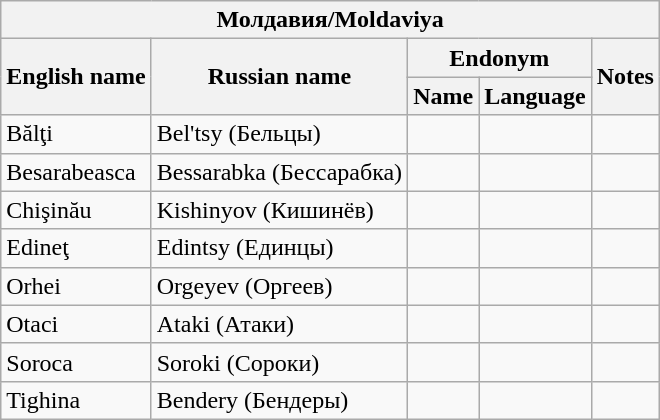<table class="wikitable sortable">
<tr>
<th colspan="5"> Молдавия/Moldaviya</th>
</tr>
<tr>
<th rowspan="2">English name</th>
<th rowspan="2">Russian name</th>
<th colspan="2">Endonym</th>
<th rowspan="2">Notes</th>
</tr>
<tr>
<th>Name</th>
<th>Language</th>
</tr>
<tr>
<td>Bălţi</td>
<td>Bel'tsy (Бельцы)</td>
<td></td>
<td></td>
<td></td>
</tr>
<tr>
<td>Besarabeasca</td>
<td>Bessarabka (Бессарабка)</td>
<td></td>
<td></td>
<td></td>
</tr>
<tr>
<td>Chişinău</td>
<td>Kishinyov (Кишинёв)</td>
<td></td>
<td></td>
<td></td>
</tr>
<tr>
<td>Edineţ</td>
<td>Edintsy (Единцы)</td>
<td></td>
<td></td>
<td></td>
</tr>
<tr>
<td>Orhei</td>
<td>Orgeyev (Оргеев)</td>
<td></td>
<td></td>
<td></td>
</tr>
<tr>
<td>Otaci</td>
<td>Ataki (Атаки)</td>
<td></td>
<td></td>
<td></td>
</tr>
<tr>
<td>Soroca</td>
<td>Soroki (Сороки)</td>
<td></td>
<td></td>
<td></td>
</tr>
<tr>
<td>Tighina</td>
<td>Bendery (Бендеры)</td>
<td></td>
<td></td>
<td></td>
</tr>
</table>
